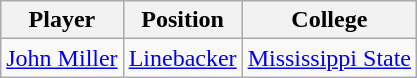<table class="wikitable">
<tr>
<th>Player</th>
<th>Position</th>
<th>College</th>
</tr>
<tr>
<td><a href='#'>John Miller</a></td>
<td><a href='#'>Linebacker</a></td>
<td><a href='#'>Mississippi State</a></td>
</tr>
</table>
